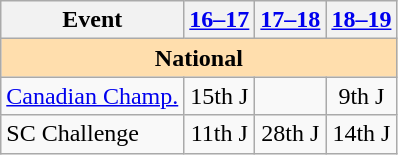<table class="wikitable" style="text-align:center">
<tr>
<th>Event</th>
<th><a href='#'>16–17</a></th>
<th><a href='#'>17–18</a></th>
<th><a href='#'>18–19</a></th>
</tr>
<tr>
<th colspan="4" style="background-color: #ffdead;" align="center">National</th>
</tr>
<tr>
<td align="left"><a href='#'>Canadian Champ.</a></td>
<td>15th J</td>
<td></td>
<td>9th J</td>
</tr>
<tr>
<td align="left">SC Challenge</td>
<td>11th J</td>
<td>28th J</td>
<td>14th J</td>
</tr>
</table>
